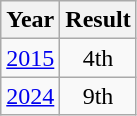<table class="wikitable" style="text-align:center">
<tr>
<th>Year</th>
<th>Result</th>
</tr>
<tr>
<td><a href='#'>2015</a></td>
<td>4th</td>
</tr>
<tr>
<td><a href='#'>2024</a></td>
<td>9th</td>
</tr>
</table>
